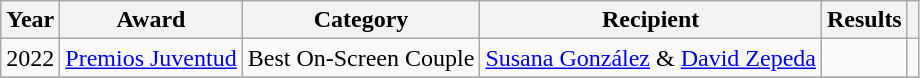<table class="wikitable plainrowheaders">
<tr>
<th scope="col">Year</th>
<th scope="col">Award</th>
<th scope="col">Category</th>
<th scope="col">Recipient</th>
<th scope="col">Results</th>
<th scope="col"></th>
</tr>
<tr>
<td>2022</td>
<td><a href='#'>Premios Juventud</a></td>
<td>Best On-Screen Couple</td>
<td><a href='#'>Susana González</a> & <a href='#'>David Zepeda</a></td>
<td></td>
<td style="text-align:center;"></td>
</tr>
<tr>
</tr>
</table>
